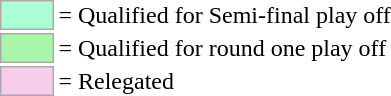<table>
<tr>
<td style="background-color:#ADFFD6; border:1px solid #aaaaaa; width:2em;"></td>
<td>= Qualified for Semi-final play off</td>
</tr>
<tr>
<td style="background-color:#A9F5A9; border:1px solid #aaaaaa; width:2em;"></td>
<td>= Qualified for round one play off</td>
</tr>
<tr>
<td style="background-color:#F6CEEC; border:1px solid #aaaaaa; width:2em;"></td>
<td>= Relegated</td>
</tr>
</table>
